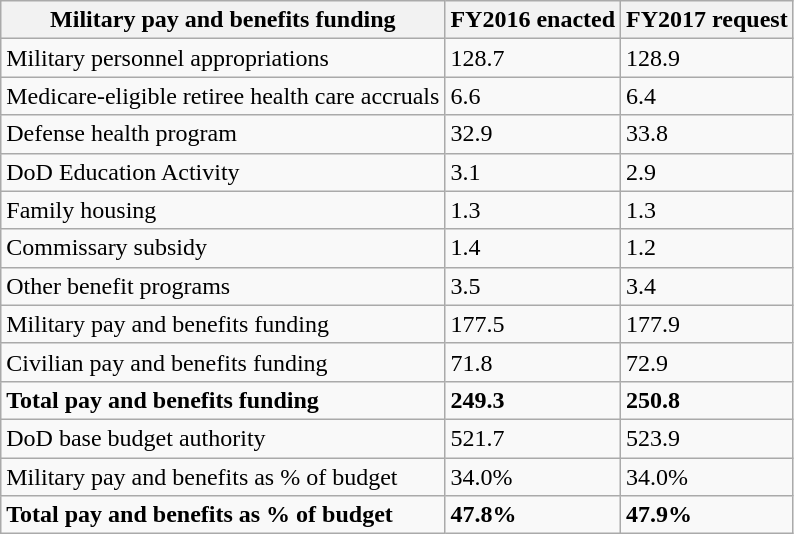<table class="wikitable">
<tr>
<th>Military pay and benefits funding</th>
<th>FY2016 enacted</th>
<th>FY2017 request</th>
</tr>
<tr>
<td>Military personnel appropriations</td>
<td>128.7</td>
<td>128.9</td>
</tr>
<tr>
<td>Medicare-eligible retiree health care accruals</td>
<td>6.6</td>
<td>6.4</td>
</tr>
<tr>
<td>Defense health program</td>
<td>32.9</td>
<td>33.8</td>
</tr>
<tr>
<td>DoD Education Activity</td>
<td>3.1</td>
<td>2.9</td>
</tr>
<tr>
<td>Family housing</td>
<td>1.3</td>
<td>1.3</td>
</tr>
<tr>
<td>Commissary subsidy</td>
<td>1.4</td>
<td>1.2</td>
</tr>
<tr>
<td>Other benefit programs</td>
<td>3.5</td>
<td>3.4</td>
</tr>
<tr>
<td>Military pay and benefits funding</td>
<td>177.5</td>
<td>177.9</td>
</tr>
<tr>
<td>Civilian pay and benefits funding</td>
<td>71.8</td>
<td>72.9</td>
</tr>
<tr>
<td><strong>Total pay and benefits funding</strong></td>
<td><strong>249.3</strong></td>
<td><strong>250.8</strong></td>
</tr>
<tr>
<td>DoD base budget authority</td>
<td>521.7</td>
<td>523.9</td>
</tr>
<tr>
<td>Military pay and benefits as % of budget</td>
<td>34.0%</td>
<td>34.0%</td>
</tr>
<tr>
<td><strong>Total pay and benefits as % of budget</strong></td>
<td><strong>47.8%</strong></td>
<td><strong>47.9%</strong></td>
</tr>
</table>
